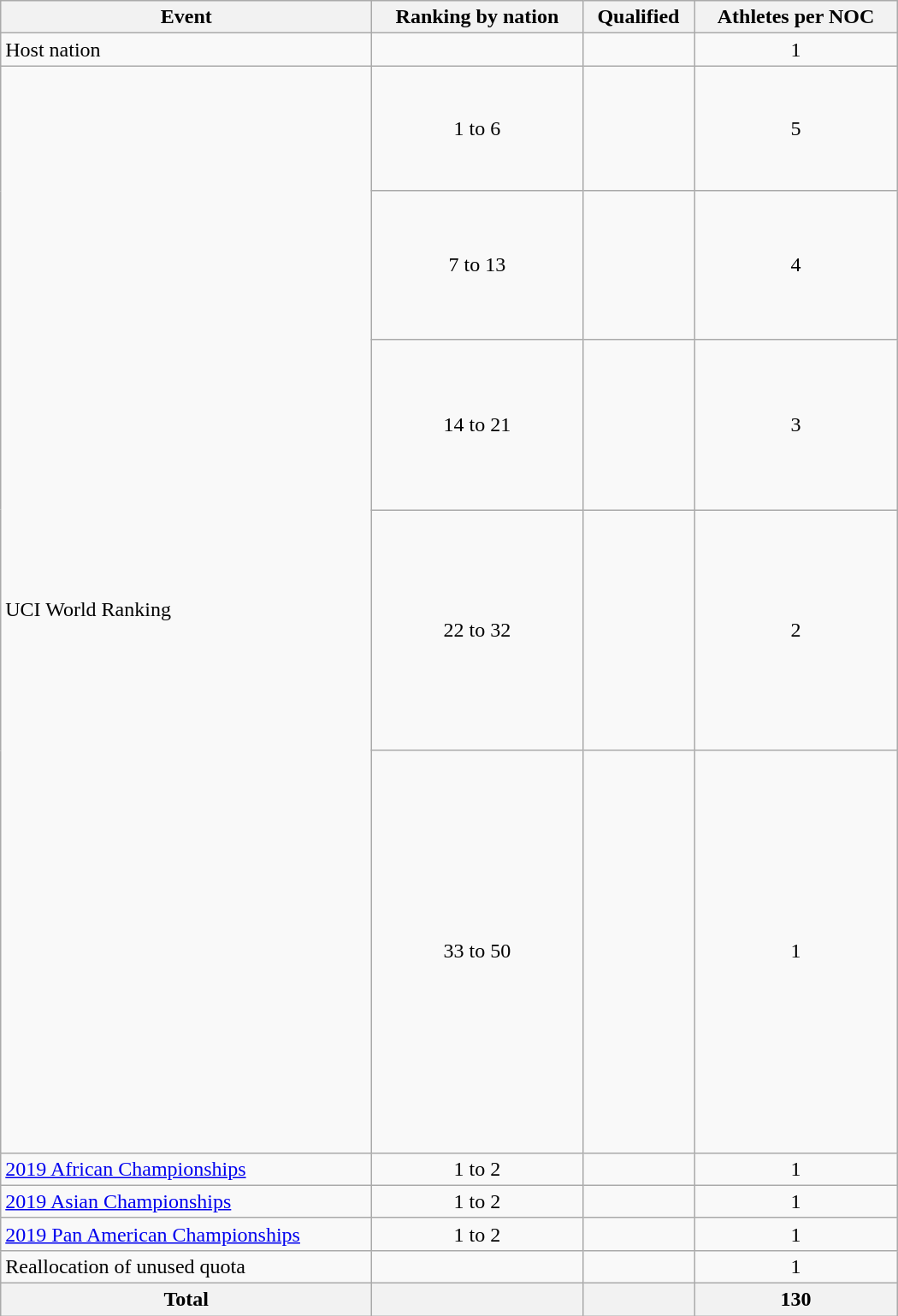<table class="wikitable"  style="width:700px; text-align:center;">
<tr>
<th>Event</th>
<th>Ranking by nation</th>
<th>Qualified</th>
<th>Athletes per NOC</th>
</tr>
<tr>
<td align=left>Host nation</td>
<td></td>
<td align="left"></td>
<td>1</td>
</tr>
<tr>
<td rowspan=5 align=left>UCI World Ranking</td>
<td>1 to 6</td>
<td align="left"><br><br><br><br><br></td>
<td>5</td>
</tr>
<tr>
<td>7 to 13</td>
<td align="left"><br><br><br><br><br><br></td>
<td>4</td>
</tr>
<tr>
<td>14 to 21</td>
<td align="left"><br><br><br> <br><br><br><br></td>
<td>3</td>
</tr>
<tr>
<td>22 to 32</td>
<td align="left"><br><br><br><br><br><br><br><br><br><br></td>
<td>2</td>
</tr>
<tr>
<td>33 to 50</td>
<td align="left"><br><br><br><br><br><br><s></s><br><br><br><br><br><br><br><br><br><br><br></td>
<td>1</td>
</tr>
<tr>
<td align=left><a href='#'>2019 African Championships</a></td>
<td>1 to 2</td>
<td align="left"><br></td>
<td>1</td>
</tr>
<tr>
<td align=left><a href='#'>2019 Asian Championships</a></td>
<td>1 to 2</td>
<td align="left"><br></td>
<td>1</td>
</tr>
<tr>
<td align=left><a href='#'>2019 Pan American Championships</a></td>
<td>1 to 2</td>
<td align="left"><br></td>
<td>1</td>
</tr>
<tr>
<td align=left>Reallocation of unused quota</td>
<td></td>
<td align="left"><br></td>
<td>1</td>
</tr>
<tr>
<th>Total</th>
<th></th>
<th></th>
<th>130</th>
</tr>
</table>
